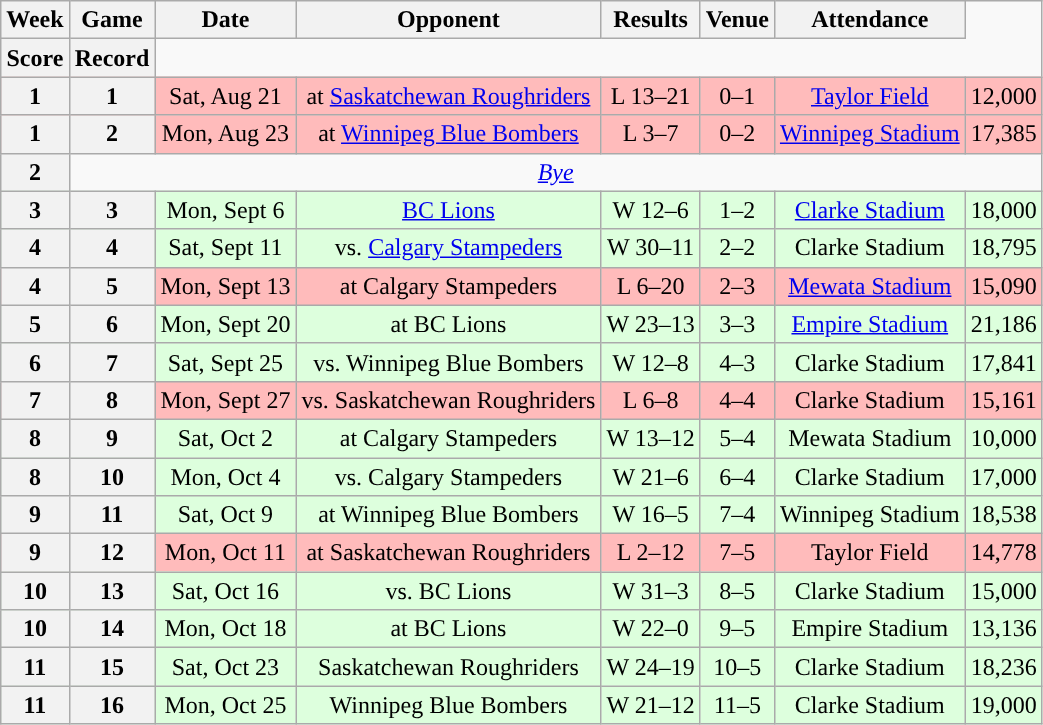<table class="wikitable" style="text-align:center">
<tr>
<th>Week</th>
<th>Game</th>
<th>Date</th>
<th>Opponent</th>
<th>Results</th>
<th>Venue</th>
<th>Attendance</th>
</tr>
<tr>
<th>Score</th>
<th>Record</th>
</tr>
<tr style="background:#ffbbbb">
<th>1</th>
<th>1</th>
<td>Sat, Aug 21</td>
<td>at <a href='#'>Saskatchewan Roughriders</a></td>
<td>L 13–21</td>
<td>0–1</td>
<td><a href='#'>Taylor Field</a></td>
<td>12,000</td>
</tr>
<tr style="background:#ffbbbb">
<th>1</th>
<th>2</th>
<td>Mon, Aug 23</td>
<td>at <a href='#'>Winnipeg Blue Bombers</a></td>
<td>L 3–7</td>
<td>0–2</td>
<td><a href='#'>Winnipeg Stadium</a></td>
<td>17,385</td>
</tr>
<tr align="center">
<th>2</th>
<td colspan=7><em><a href='#'>Bye</a></em></td>
</tr>
<tr style="background:#ddffdd">
<th>3</th>
<th>3</th>
<td>Mon, Sept 6</td>
<td><a href='#'>BC Lions</a></td>
<td>W 12–6</td>
<td>1–2</td>
<td><a href='#'>Clarke Stadium</a></td>
<td>18,000</td>
</tr>
<tr style="background:#ddffdd">
<th>4</th>
<th>4</th>
<td>Sat, Sept 11</td>
<td>vs. <a href='#'>Calgary Stampeders</a></td>
<td>W 30–11</td>
<td>2–2</td>
<td>Clarke Stadium</td>
<td>18,795</td>
</tr>
<tr style="background:#ffbbbb">
<th>4</th>
<th>5</th>
<td>Mon, Sept 13</td>
<td>at Calgary Stampeders</td>
<td>L 6–20</td>
<td>2–3</td>
<td><a href='#'>Mewata Stadium</a></td>
<td>15,090</td>
</tr>
<tr style="background:#ddffdd">
<th>5</th>
<th>6</th>
<td>Mon, Sept 20</td>
<td>at BC Lions</td>
<td>W 23–13</td>
<td>3–3</td>
<td><a href='#'>Empire Stadium</a></td>
<td>21,186</td>
</tr>
<tr style="background:#ddffdd">
<th>6</th>
<th>7</th>
<td>Sat, Sept 25</td>
<td>vs. Winnipeg Blue Bombers</td>
<td>W 12–8</td>
<td>4–3</td>
<td>Clarke Stadium</td>
<td>17,841</td>
</tr>
<tr style="background:#ffbbbb">
<th>7</th>
<th>8</th>
<td>Mon, Sept 27</td>
<td>vs. Saskatchewan Roughriders</td>
<td>L 6–8</td>
<td>4–4</td>
<td>Clarke Stadium</td>
<td>15,161</td>
</tr>
<tr style="background:#ddffdd">
<th>8</th>
<th>9</th>
<td>Sat, Oct 2</td>
<td>at Calgary Stampeders</td>
<td>W 13–12</td>
<td>5–4</td>
<td>Mewata Stadium</td>
<td>10,000</td>
</tr>
<tr style="background:#ddffdd">
<th>8</th>
<th>10</th>
<td>Mon, Oct 4</td>
<td>vs. Calgary Stampeders</td>
<td>W 21–6</td>
<td>6–4</td>
<td>Clarke Stadium</td>
<td>17,000</td>
</tr>
<tr style="background:#ddffdd">
<th>9</th>
<th>11</th>
<td>Sat, Oct 9</td>
<td>at Winnipeg Blue Bombers</td>
<td>W 16–5</td>
<td>7–4</td>
<td>Winnipeg Stadium</td>
<td>18,538</td>
</tr>
<tr style="background:#ffbbbb">
<th>9</th>
<th>12</th>
<td>Mon, Oct 11</td>
<td>at Saskatchewan Roughriders</td>
<td>L 2–12</td>
<td>7–5</td>
<td>Taylor Field</td>
<td>14,778</td>
</tr>
<tr style="background:#ddffdd">
<th>10</th>
<th>13</th>
<td>Sat, Oct 16</td>
<td>vs. BC Lions</td>
<td>W 31–3</td>
<td>8–5</td>
<td>Clarke Stadium</td>
<td>15,000</td>
</tr>
<tr style="background:#ddffdd">
<th>10</th>
<th>14</th>
<td>Mon, Oct 18</td>
<td>at BC Lions</td>
<td>W 22–0</td>
<td>9–5</td>
<td>Empire Stadium</td>
<td>13,136</td>
</tr>
<tr style="background:#ddffdd">
<th>11</th>
<th>15</th>
<td>Sat, Oct 23</td>
<td>Saskatchewan Roughriders</td>
<td>W 24–19</td>
<td>10–5</td>
<td>Clarke Stadium</td>
<td>18,236</td>
</tr>
<tr style="background:#ddffdd">
<th>11</th>
<th>16</th>
<td>Mon, Oct 25</td>
<td>Winnipeg Blue Bombers</td>
<td>W 21–12</td>
<td>11–5</td>
<td>Clarke Stadium</td>
<td>19,000</td>
</tr>
</table>
